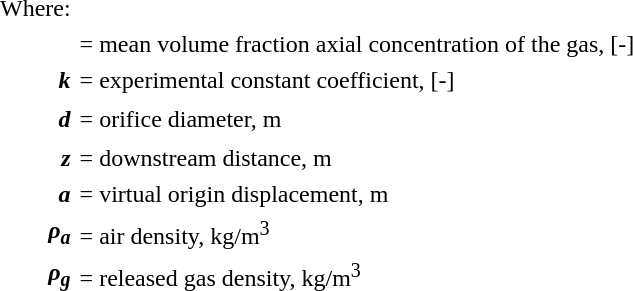<table border="0" cellpadding="2">
<tr>
<td align=right>Where:</td>
<td> </td>
</tr>
<tr>
<th align=right><em></em></th>
<td align=left>= mean volume fraction axial concentration of the gas, [-]</td>
</tr>
<tr>
<th align=right><em>k</em></th>
<td align=left>= experimental constant coefficient, [-]</td>
</tr>
<tr>
</tr>
<tr>
<th align=right><em>d</em></th>
<td align=left>= orifice diameter, m</td>
</tr>
<tr>
</tr>
<tr>
<th align=right><em>z</em></th>
<td align=left>= downstream distance, m</td>
</tr>
<tr>
<th align=right><em>a</em></th>
<td align=left>= virtual origin displacement, m</td>
</tr>
<tr>
<th align=right><em>ρ<sub>a</sub></em></th>
<td align=left>= air density, kg/m<sup>3</sup></td>
</tr>
<tr>
<th align=right><em>ρ<sub>g</sub></em></th>
<td align=left>= released gas density, kg/m<sup>3</sup></td>
</tr>
<tr>
</tr>
</table>
